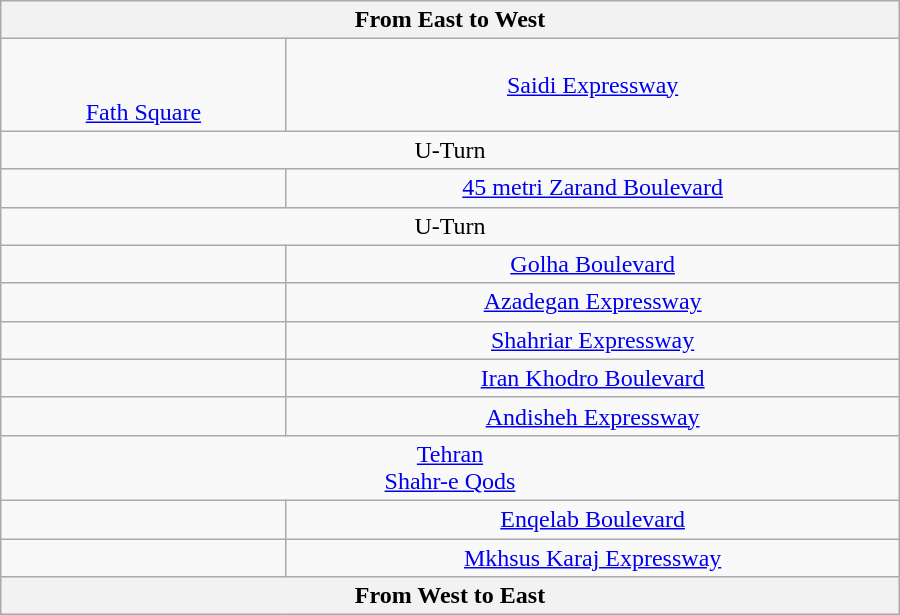<table class="wikitable" style="text-align:center" width="600px">
<tr>
<th text-align="center" colspan="3"> From East to West </th>
</tr>
<tr>
<td><br><br><a href='#'>Fath Square</a></td>
<td> <a href='#'>Saidi Expressway</a></td>
</tr>
<tr>
<td text-align="center" colspan="3"> U-Turn</td>
</tr>
<tr>
<td></td>
<td> <a href='#'>45 metri Zarand Boulevard</a></td>
</tr>
<tr>
<td text-align="center" colspan="3"> U-Turn</td>
</tr>
<tr>
<td></td>
<td><a href='#'>Golha Boulevard</a></td>
</tr>
<tr>
<td></td>
<td> <a href='#'>Azadegan Expressway</a></td>
</tr>
<tr>
<td></td>
<td> <a href='#'>Shahriar Expressway</a></td>
</tr>
<tr>
<td></td>
<td><a href='#'>Iran Khodro Boulevard</a></td>
</tr>
<tr>
<td></td>
<td> <a href='#'>Andisheh Expressway</a></td>
</tr>
<tr>
<td text-align="center" colspan="3"> <a href='#'>Tehran</a><br> <a href='#'>Shahr-e Qods</a></td>
</tr>
<tr>
<td></td>
<td> <a href='#'>Enqelab Boulevard</a></td>
</tr>
<tr>
<td><br></td>
<td> <a href='#'>Mkhsus Karaj Expressway</a></td>
</tr>
<tr>
<th text-align="center" colspan="3"> From West to East </th>
</tr>
</table>
